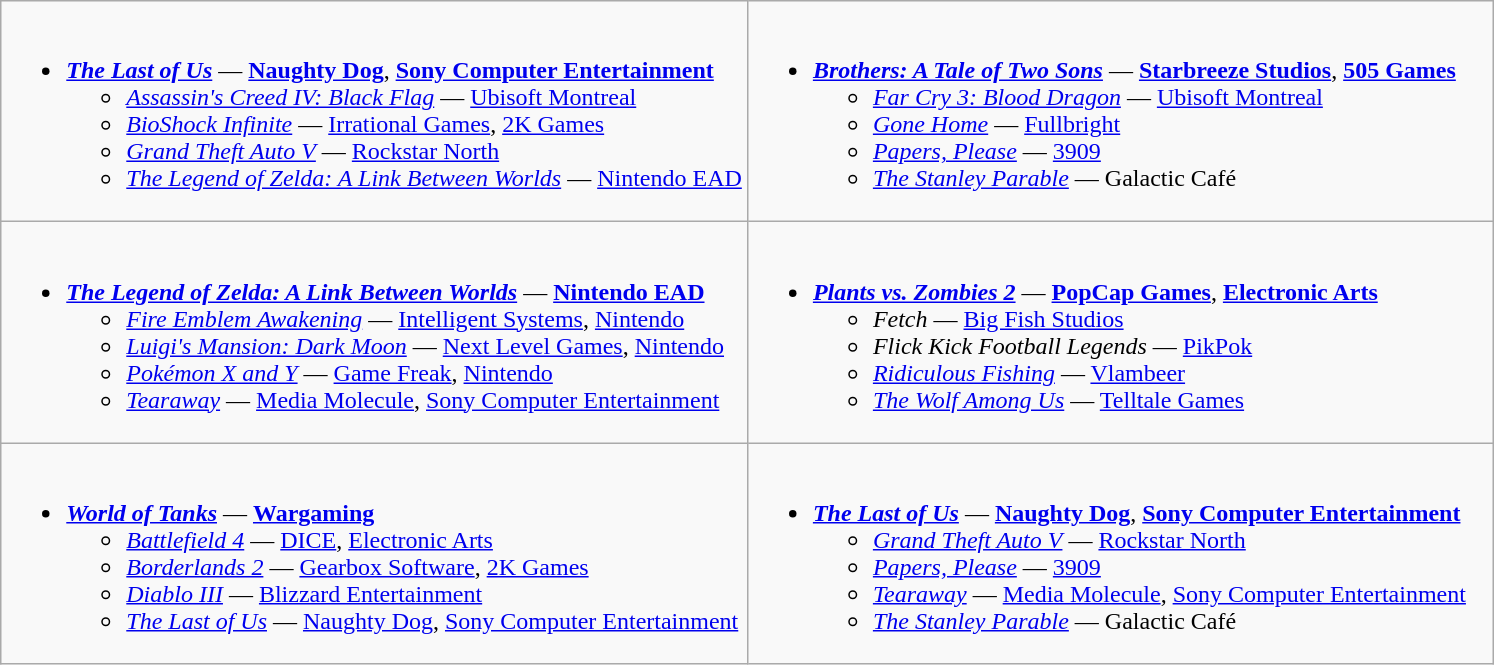<table class="wikitable">
<tr>
<td valign="top" width="50%"><br><ul><li><strong><em><a href='#'>The Last of Us</a></em></strong> — <strong><a href='#'>Naughty Dog</a></strong>, <strong><a href='#'>Sony Computer Entertainment</a></strong><ul><li><em><a href='#'>Assassin's Creed IV: Black Flag</a></em> — <a href='#'>Ubisoft Montreal</a></li><li><em><a href='#'>BioShock Infinite</a></em> — <a href='#'>Irrational Games</a>, <a href='#'>2K Games</a></li><li><em><a href='#'>Grand Theft Auto V</a></em> — <a href='#'>Rockstar North</a></li><li><em><a href='#'>The Legend of Zelda: A Link Between Worlds</a></em> — <a href='#'>Nintendo EAD</a></li></ul></li></ul></td>
<td valign="top" width="50%"><br><ul><li><strong><em><a href='#'>Brothers: A Tale of Two Sons</a></em></strong> — <strong><a href='#'>Starbreeze Studios</a></strong>, <strong><a href='#'>505 Games</a></strong><ul><li><em><a href='#'>Far Cry 3: Blood Dragon</a></em> — <a href='#'>Ubisoft Montreal</a></li><li><em><a href='#'>Gone Home</a></em> — <a href='#'>Fullbright</a></li><li><em><a href='#'>Papers, Please</a></em> — <a href='#'>3909</a></li><li><em><a href='#'>The Stanley Parable</a></em> — Galactic Café</li></ul></li></ul></td>
</tr>
<tr>
<td valign="top" width="50%"><br><ul><li><strong><em><a href='#'>The Legend of Zelda: A Link Between Worlds</a></em></strong> — <strong><a href='#'>Nintendo EAD</a></strong><ul><li><em><a href='#'>Fire Emblem Awakening</a></em> — <a href='#'>Intelligent Systems</a>, <a href='#'>Nintendo</a></li><li><em><a href='#'>Luigi's Mansion: Dark Moon</a></em> — <a href='#'>Next Level Games</a>, <a href='#'>Nintendo</a></li><li><em><a href='#'>Pokémon X and Y</a></em> — <a href='#'>Game Freak</a>, <a href='#'>Nintendo</a></li><li><em><a href='#'>Tearaway</a></em> — <a href='#'>Media Molecule</a>, <a href='#'>Sony Computer Entertainment</a></li></ul></li></ul></td>
<td valign="top" width="50%"><br><ul><li><strong><em><a href='#'>Plants vs. Zombies 2</a></em></strong> — <strong><a href='#'>PopCap Games</a></strong>, <strong><a href='#'>Electronic Arts</a></strong><ul><li><em>Fetch</em> — <a href='#'>Big Fish Studios</a></li><li><em>Flick Kick Football Legends</em> — <a href='#'>PikPok</a></li><li><em><a href='#'>Ridiculous Fishing</a></em> — <a href='#'>Vlambeer</a></li><li><em><a href='#'>The Wolf Among Us</a></em> — <a href='#'>Telltale Games</a></li></ul></li></ul></td>
</tr>
<tr>
<td valign="top" width="50%"><br><ul><li><strong><em><a href='#'>World of Tanks</a></em></strong> — <strong><a href='#'>Wargaming</a></strong><ul><li><em><a href='#'>Battlefield 4</a></em> — <a href='#'>DICE</a>, <a href='#'>Electronic Arts</a></li><li><em><a href='#'>Borderlands 2</a></em> — <a href='#'>Gearbox Software</a>, <a href='#'>2K Games</a></li><li><em><a href='#'>Diablo III</a></em> — <a href='#'>Blizzard Entertainment</a></li><li><em><a href='#'>The Last of Us</a></em> — <a href='#'>Naughty Dog</a>, <a href='#'>Sony Computer Entertainment</a></li></ul></li></ul></td>
<td valign="top" width="50%"><br><ul><li><strong><em><a href='#'>The Last of Us</a></em></strong> — <strong><a href='#'>Naughty Dog</a></strong>, <strong><a href='#'>Sony Computer Entertainment</a></strong><ul><li><em><a href='#'>Grand Theft Auto V</a></em> — <a href='#'>Rockstar North</a></li><li><em><a href='#'>Papers, Please</a></em> — <a href='#'>3909</a></li><li><em><a href='#'>Tearaway</a></em> — <a href='#'>Media Molecule</a>, <a href='#'>Sony Computer Entertainment</a></li><li><em><a href='#'>The Stanley Parable</a></em> — Galactic Café</li></ul></li></ul></td>
</tr>
</table>
